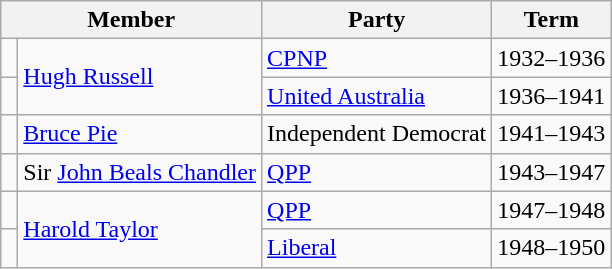<table class="wikitable">
<tr>
<th colspan="2">Member</th>
<th>Party</th>
<th>Term</th>
</tr>
<tr>
<td> </td>
<td rowspan=2><a href='#'>Hugh Russell</a></td>
<td><a href='#'>CPNP</a></td>
<td>1932–1936</td>
</tr>
<tr>
<td> </td>
<td><a href='#'>United Australia</a></td>
<td>1936–1941</td>
</tr>
<tr>
<td> </td>
<td><a href='#'>Bruce Pie</a></td>
<td>Independent Democrat</td>
<td>1941–1943</td>
</tr>
<tr>
<td> </td>
<td>Sir <a href='#'>John Beals Chandler</a></td>
<td><a href='#'>QPP</a></td>
<td>1943–1947</td>
</tr>
<tr>
<td> </td>
<td rowspan=2><a href='#'>Harold Taylor</a></td>
<td><a href='#'>QPP</a></td>
<td>1947–1948</td>
</tr>
<tr>
<td> </td>
<td><a href='#'>Liberal</a></td>
<td>1948–1950</td>
</tr>
</table>
